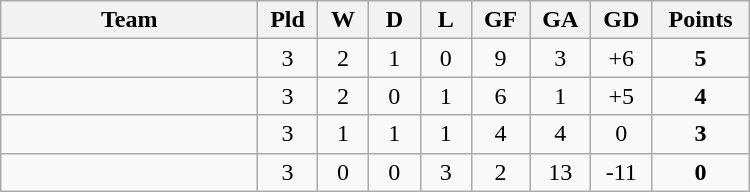<table class=wikitable style="text-align:center" width=500>
<tr>
<th width=25%>Team</th>
<th width=5%>Pld</th>
<th width=5%>W</th>
<th width=5%>D</th>
<th width=5%>L</th>
<th width=5%>GF</th>
<th width=5%>GA</th>
<th width=5%>GD</th>
<th width=8%>Points</th>
</tr>
<tr>
<td align="left"></td>
<td>3</td>
<td>2</td>
<td>1</td>
<td>0</td>
<td>9</td>
<td>3</td>
<td>+6</td>
<td><strong>5</strong></td>
</tr>
<tr>
<td align="left"></td>
<td>3</td>
<td>2</td>
<td>0</td>
<td>1</td>
<td>6</td>
<td>1</td>
<td>+5</td>
<td><strong>4</strong></td>
</tr>
<tr>
<td align="left"></td>
<td>3</td>
<td>1</td>
<td>1</td>
<td>1</td>
<td>4</td>
<td>4</td>
<td>0</td>
<td><strong>3</strong></td>
</tr>
<tr>
<td align="left"></td>
<td>3</td>
<td>0</td>
<td>0</td>
<td>3</td>
<td>2</td>
<td>13</td>
<td>-11</td>
<td><strong>0</strong></td>
</tr>
</table>
